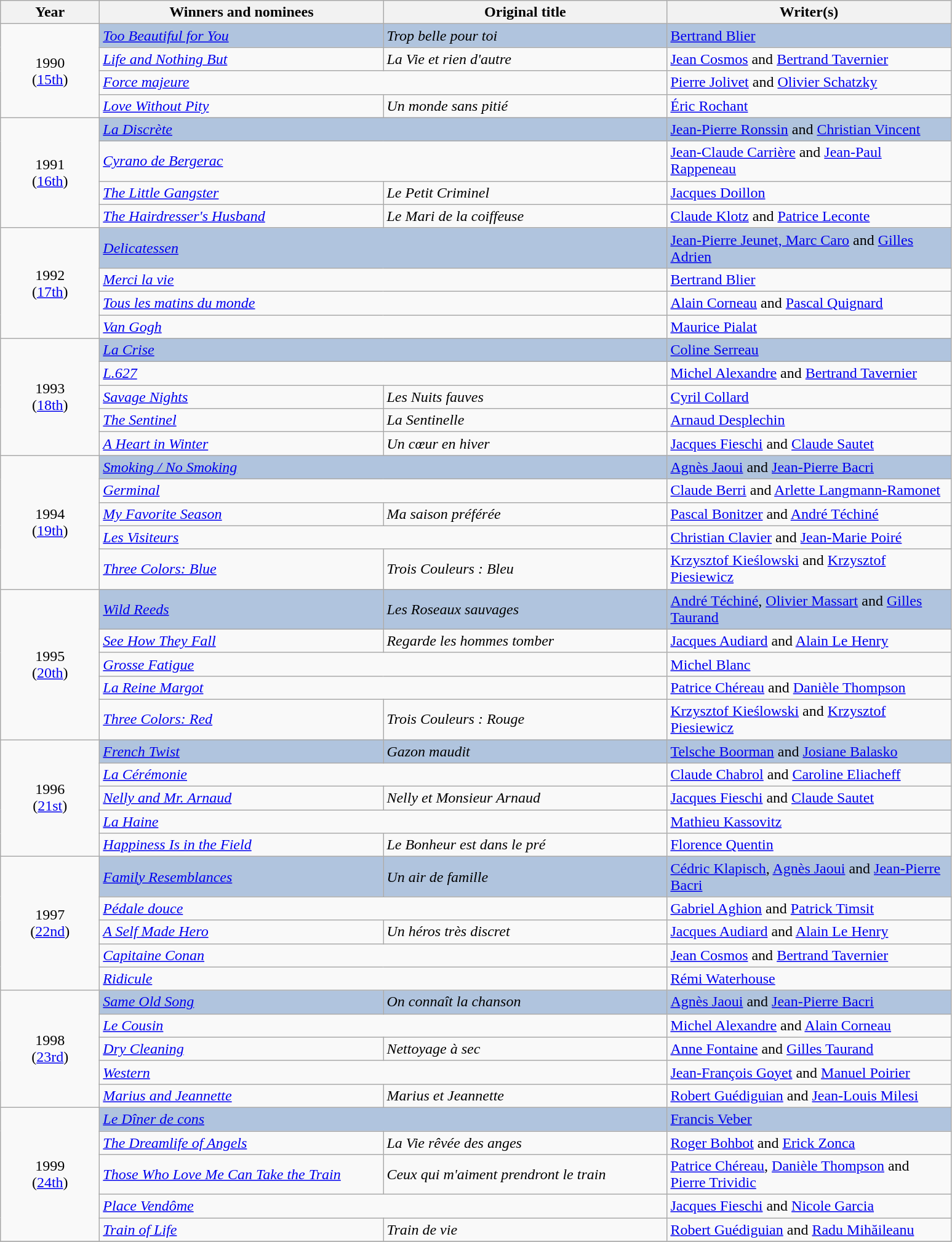<table class="wikitable">
<tr>
<th width="100"><strong>Year</strong></th>
<th width="300"><strong>Winners and nominees</strong></th>
<th width="300"><strong>Original title</strong></th>
<th width="300"><strong>Writer(s)</strong></th>
</tr>
<tr>
<td rowspan="4" style="text-align:center;">1990<br>(<a href='#'>15th</a>)</td>
<td style="background:#B0C4DE;"><em><a href='#'>Too Beautiful for You</a></em></td>
<td style="background:#B0C4DE;"><em>Trop belle pour toi</em></td>
<td style="background:#B0C4DE;"><a href='#'>Bertrand Blier</a></td>
</tr>
<tr>
<td><em><a href='#'>Life and Nothing But</a></em></td>
<td><em>La Vie et rien d'autre</em></td>
<td><a href='#'>Jean Cosmos</a> and <a href='#'>Bertrand Tavernier</a></td>
</tr>
<tr>
<td colspan="2"><em><a href='#'>Force majeure</a></em></td>
<td><a href='#'>Pierre Jolivet</a> and <a href='#'>Olivier Schatzky</a></td>
</tr>
<tr>
<td><em><a href='#'>Love Without Pity</a></em></td>
<td><em>Un monde sans pitié</em></td>
<td><a href='#'>Éric Rochant</a></td>
</tr>
<tr>
<td rowspan="4" style="text-align:center;">1991<br>(<a href='#'>16th</a>)</td>
<td colspan="2" style="background:#B0C4DE;"><em><a href='#'>La Discrète </a></em></td>
<td style="background:#B0C4DE;"><a href='#'>Jean-Pierre Ronssin</a> and <a href='#'>Christian Vincent</a></td>
</tr>
<tr>
<td colspan="2"><em><a href='#'>Cyrano de Bergerac</a></em></td>
<td><a href='#'>Jean-Claude Carrière</a> and <a href='#'>Jean-Paul Rappeneau</a></td>
</tr>
<tr>
<td><em><a href='#'>The Little Gangster</a></em></td>
<td><em>Le Petit Criminel</em></td>
<td><a href='#'>Jacques Doillon</a></td>
</tr>
<tr>
<td><em><a href='#'>The Hairdresser's Husband</a></em></td>
<td><em>Le Mari de la coiffeuse</em></td>
<td><a href='#'>Claude Klotz</a> and <a href='#'>Patrice Leconte</a></td>
</tr>
<tr>
<td rowspan="4" style="text-align:center;">1992<br>(<a href='#'>17th</a>)</td>
<td colspan="2" style="background:#B0C4DE;"><em><a href='#'>Delicatessen</a></em></td>
<td style="background:#B0C4DE;"><a href='#'>Jean-Pierre Jeunet, Marc Caro</a> and <a href='#'>Gilles Adrien</a></td>
</tr>
<tr>
<td colspan="2"><em><a href='#'>Merci la vie</a></em></td>
<td><a href='#'>Bertrand Blier</a></td>
</tr>
<tr>
<td colspan="2"><em><a href='#'>Tous les matins du monde</a></em></td>
<td><a href='#'>Alain Corneau</a> and <a href='#'>Pascal Quignard</a></td>
</tr>
<tr>
<td colspan="2"><em><a href='#'>Van Gogh</a></em></td>
<td><a href='#'>Maurice Pialat</a></td>
</tr>
<tr>
<td rowspan="5" style="text-align:center;">1993<br>(<a href='#'>18th</a>)</td>
<td colspan="2" style="background:#B0C4DE;"><em><a href='#'>La Crise</a></em></td>
<td style="background:#B0C4DE;"><a href='#'>Coline Serreau</a></td>
</tr>
<tr>
<td colspan="2"><em><a href='#'>L.627</a></em></td>
<td><a href='#'>Michel Alexandre</a> and <a href='#'>Bertrand Tavernier</a></td>
</tr>
<tr>
<td><em><a href='#'>Savage Nights</a></em></td>
<td><em>Les Nuits fauves</em></td>
<td><a href='#'>Cyril Collard</a></td>
</tr>
<tr>
<td><em><a href='#'>The Sentinel</a></em></td>
<td><em>La Sentinelle</em></td>
<td><a href='#'>Arnaud Desplechin</a></td>
</tr>
<tr>
<td><em><a href='#'>A Heart in Winter</a></em></td>
<td><em>Un cœur en hiver</em></td>
<td><a href='#'>Jacques Fieschi</a> and <a href='#'>Claude Sautet</a></td>
</tr>
<tr>
<td rowspan="5" style="text-align:center;">1994<br>(<a href='#'>19th</a>)</td>
<td colspan="2" style="background:#B0C4DE;"><em><a href='#'>Smoking / No Smoking</a></em></td>
<td style="background:#B0C4DE;"><a href='#'>Agnès Jaoui</a> and <a href='#'>Jean-Pierre Bacri</a></td>
</tr>
<tr>
<td colspan="2"><em><a href='#'>Germinal</a></em></td>
<td><a href='#'>Claude Berri</a> and <a href='#'>Arlette Langmann-Ramonet</a></td>
</tr>
<tr>
<td><em><a href='#'>My Favorite Season</a></em></td>
<td><em>Ma saison préférée</em></td>
<td><a href='#'>Pascal Bonitzer</a> and <a href='#'>André Téchiné</a></td>
</tr>
<tr>
<td colspan="2"><em><a href='#'>Les Visiteurs</a></em></td>
<td><a href='#'>Christian Clavier</a> and <a href='#'>Jean-Marie Poiré</a></td>
</tr>
<tr>
<td><em><a href='#'>Three Colors: Blue</a></em></td>
<td><em>Trois Couleurs : Bleu</em></td>
<td><a href='#'>Krzysztof Kieślowski</a> and <a href='#'>Krzysztof Piesiewicz</a></td>
</tr>
<tr>
<td rowspan="5" style="text-align:center;">1995<br>(<a href='#'>20th</a>)</td>
<td style="background:#B0C4DE;"><em><a href='#'>Wild Reeds</a></em></td>
<td style="background:#B0C4DE;"><em>Les Roseaux sauvages</em></td>
<td style="background:#B0C4DE;"><a href='#'>André Téchiné</a>, <a href='#'>Olivier Massart</a> and <a href='#'>Gilles Taurand</a></td>
</tr>
<tr>
<td><em><a href='#'>See How They Fall</a></em></td>
<td><em>Regarde les hommes tomber</em></td>
<td><a href='#'>Jacques Audiard</a> and <a href='#'>Alain Le Henry</a></td>
</tr>
<tr>
<td colspan="2"><em><a href='#'>Grosse Fatigue</a></em></td>
<td><a href='#'>Michel Blanc</a></td>
</tr>
<tr>
<td colspan="2"><em><a href='#'>La Reine Margot</a></em></td>
<td><a href='#'>Patrice Chéreau</a> and <a href='#'>Danièle Thompson</a></td>
</tr>
<tr>
<td><em><a href='#'>Three Colors: Red</a></em></td>
<td><em>Trois Couleurs : Rouge</em></td>
<td><a href='#'>Krzysztof Kieślowski</a> and <a href='#'>Krzysztof Piesiewicz</a></td>
</tr>
<tr>
<td rowspan="5" style="text-align:center;">1996<br>(<a href='#'>21st</a>)</td>
<td style="background:#B0C4DE;"><em><a href='#'>French Twist</a></em></td>
<td style="background:#B0C4DE;"><em>Gazon maudit</em></td>
<td style="background:#B0C4DE;"><a href='#'>Telsche Boorman</a> and  <a href='#'>Josiane Balasko</a></td>
</tr>
<tr>
<td colspan="2"><em><a href='#'>La Cérémonie</a></em></td>
<td><a href='#'>Claude Chabrol</a> and <a href='#'>Caroline Eliacheff</a></td>
</tr>
<tr>
<td><em><a href='#'>Nelly and Mr. Arnaud</a></em></td>
<td><em>Nelly et Monsieur Arnaud</em></td>
<td><a href='#'>Jacques Fieschi</a> and <a href='#'>Claude Sautet</a></td>
</tr>
<tr>
<td colspan="2"><em><a href='#'>La Haine</a></em></td>
<td><a href='#'>Mathieu Kassovitz</a></td>
</tr>
<tr>
<td><em><a href='#'>Happiness Is in the Field</a></em></td>
<td><em>Le Bonheur est dans le pré</em></td>
<td><a href='#'>Florence Quentin</a></td>
</tr>
<tr>
<td rowspan="5" style="text-align:center;">1997<br>(<a href='#'>22nd</a>)</td>
<td style="background:#B0C4DE;"><em><a href='#'>Family Resemblances</a></em></td>
<td style="background:#B0C4DE;"><em>Un air de famille</em></td>
<td style="background:#B0C4DE;"><a href='#'>Cédric Klapisch</a>, <a href='#'>Agnès Jaoui</a> and <a href='#'>Jean-Pierre Bacri</a></td>
</tr>
<tr>
<td colspan="2"><em><a href='#'>Pédale douce</a></em></td>
<td><a href='#'>Gabriel Aghion</a> and <a href='#'>Patrick Timsit</a></td>
</tr>
<tr>
<td><em><a href='#'>A Self Made Hero</a></em></td>
<td><em>Un héros très discret</em></td>
<td><a href='#'>Jacques Audiard</a> and <a href='#'>Alain Le Henry</a></td>
</tr>
<tr>
<td colspan="2"><em><a href='#'>Capitaine Conan</a></em></td>
<td><a href='#'>Jean Cosmos</a> and <a href='#'>Bertrand Tavernier</a></td>
</tr>
<tr>
<td colspan="2"><em><a href='#'>Ridicule</a></em></td>
<td><a href='#'>Rémi Waterhouse</a></td>
</tr>
<tr>
<td rowspan="5" style="text-align:center;">1998<br>(<a href='#'>23rd</a>)</td>
<td style="background:#B0C4DE;"><em><a href='#'>Same Old Song</a></em></td>
<td style="background:#B0C4DE;"><em>On connaît la chanson</em></td>
<td style="background:#B0C4DE;"><a href='#'>Agnès Jaoui</a> and <a href='#'>Jean-Pierre Bacri</a></td>
</tr>
<tr>
<td colspan="2"><em><a href='#'>Le Cousin</a></em></td>
<td><a href='#'>Michel Alexandre</a> and <a href='#'>Alain Corneau</a></td>
</tr>
<tr>
<td><em><a href='#'>Dry Cleaning</a></em></td>
<td><em>Nettoyage à sec</em></td>
<td><a href='#'>Anne Fontaine</a> and <a href='#'>Gilles Taurand</a></td>
</tr>
<tr>
<td colspan="2"><em><a href='#'>Western</a></em></td>
<td><a href='#'>Jean-François Goyet</a> and <a href='#'>Manuel Poirier</a></td>
</tr>
<tr>
<td><em><a href='#'>Marius and Jeannette</a></em></td>
<td><em>Marius et Jeannette</em></td>
<td><a href='#'>Robert Guédiguian</a> and <a href='#'>Jean-Louis Milesi</a></td>
</tr>
<tr>
<td rowspan="5" style="text-align:center;">1999<br>(<a href='#'>24th</a>)</td>
<td colspan="2" style="background:#B0C4DE;"><em><a href='#'>Le Dîner de cons</a></em></td>
<td style="background:#B0C4DE;"><a href='#'>Francis Veber</a></td>
</tr>
<tr>
<td><em><a href='#'>The Dreamlife of Angels</a></em></td>
<td><em>La Vie rêvée des anges</em></td>
<td><a href='#'>Roger Bohbot</a> and <a href='#'>Erick Zonca</a></td>
</tr>
<tr>
<td><em><a href='#'>Those Who Love Me Can Take the Train</a></em></td>
<td><em>Ceux qui m'aiment prendront le train</em></td>
<td><a href='#'>Patrice Chéreau</a>, <a href='#'>Danièle Thompson</a> and <a href='#'>Pierre Trividic</a></td>
</tr>
<tr>
<td colspan="2"><em><a href='#'>Place Vendôme</a></em></td>
<td><a href='#'>Jacques Fieschi</a> and <a href='#'>Nicole Garcia</a></td>
</tr>
<tr>
<td><em><a href='#'>Train of Life</a></em></td>
<td><em>Train de vie</em></td>
<td><a href='#'>Robert Guédiguian</a> and <a href='#'>Radu Mihăileanu</a></td>
</tr>
<tr>
</tr>
</table>
